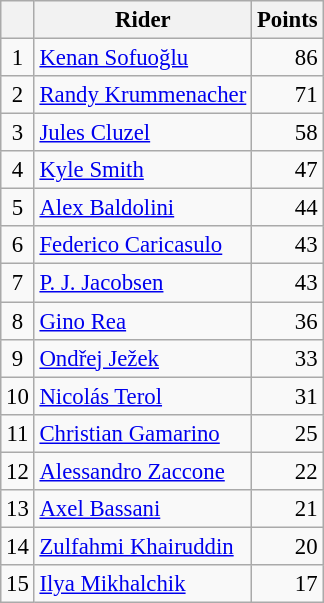<table class="wikitable" style="font-size: 95%;">
<tr>
<th></th>
<th>Rider</th>
<th>Points</th>
</tr>
<tr>
<td align=center>1</td>
<td> <a href='#'>Kenan Sofuoğlu</a></td>
<td align=right>86</td>
</tr>
<tr>
<td align=center>2</td>
<td> <a href='#'>Randy Krummenacher</a></td>
<td align=right>71</td>
</tr>
<tr>
<td align=center>3</td>
<td> <a href='#'>Jules Cluzel</a></td>
<td align=right>58</td>
</tr>
<tr>
<td align=center>4</td>
<td> <a href='#'>Kyle Smith</a></td>
<td align=right>47</td>
</tr>
<tr>
<td align=center>5</td>
<td> <a href='#'>Alex Baldolini</a></td>
<td align=right>44</td>
</tr>
<tr>
<td align=center>6</td>
<td> <a href='#'>Federico Caricasulo</a></td>
<td align=right>43</td>
</tr>
<tr>
<td align=center>7</td>
<td> <a href='#'>P. J. Jacobsen</a></td>
<td align=right>43</td>
</tr>
<tr>
<td align=center>8</td>
<td> <a href='#'>Gino Rea</a></td>
<td align=right>36</td>
</tr>
<tr>
<td align=center>9</td>
<td> <a href='#'>Ondřej Ježek</a></td>
<td align=right>33</td>
</tr>
<tr>
<td align=center>10</td>
<td> <a href='#'>Nicolás Terol</a></td>
<td align=right>31</td>
</tr>
<tr>
<td align=center>11</td>
<td> <a href='#'>Christian Gamarino</a></td>
<td align=right>25</td>
</tr>
<tr>
<td align=center>12</td>
<td> <a href='#'>Alessandro Zaccone</a></td>
<td align=right>22</td>
</tr>
<tr>
<td align=center>13</td>
<td> <a href='#'>Axel Bassani</a></td>
<td align=right>21</td>
</tr>
<tr>
<td align=center>14</td>
<td> <a href='#'>Zulfahmi Khairuddin</a></td>
<td align=right>20</td>
</tr>
<tr>
<td align=center>15</td>
<td> <a href='#'>Ilya Mikhalchik</a></td>
<td align=right>17</td>
</tr>
</table>
